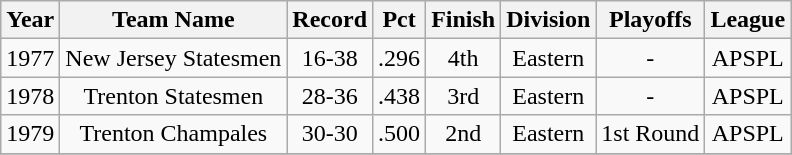<table class="wikitable">
<tr style="background: #F2F2F2;">
<th>Year</th>
<th>Team Name</th>
<th>Record</th>
<th>Pct</th>
<th>Finish</th>
<th>Division</th>
<th>Playoffs</th>
<th>League</th>
</tr>
<tr align=center>
<td>1977</td>
<td>New Jersey Statesmen</td>
<td>16-38</td>
<td>.296</td>
<td>4th</td>
<td>Eastern</td>
<td>-</td>
<td>APSPL</td>
</tr>
<tr align=center>
<td>1978</td>
<td>Trenton Statesmen</td>
<td>28-36</td>
<td>.438</td>
<td>3rd</td>
<td>Eastern</td>
<td>-</td>
<td>APSPL</td>
</tr>
<tr align=center>
<td>1979</td>
<td>Trenton Champales</td>
<td>30-30</td>
<td>.500</td>
<td>2nd</td>
<td>Eastern</td>
<td>1st Round</td>
<td>APSPL</td>
</tr>
<tr align=center>
</tr>
</table>
